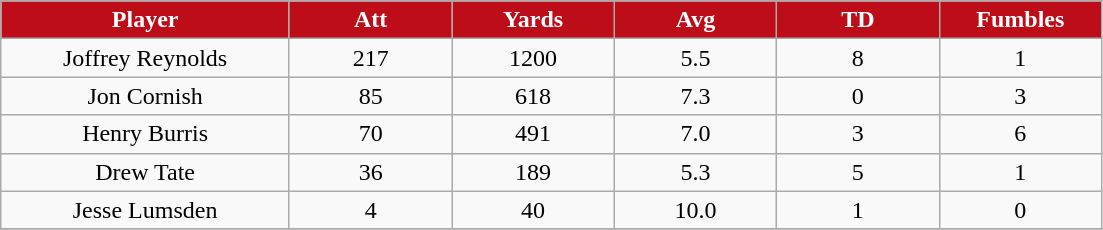<table class="wikitable sortable">
<tr>
<th style="background:#bd0d18;color:white;" width="16%">Player</th>
<th style="background:#bd0d18;color:white;" width="9%">Att</th>
<th style="background:#bd0d18;color:white;" width="9%">Yards</th>
<th style="background:#bd0d18;color:white;" width="9%">Avg</th>
<th style="background:#bd0d18;color:white;" width="9%">TD</th>
<th style="background:#bd0d18;color:white;" width="9%">Fumbles</th>
</tr>
<tr align="center">
<td>Joffrey Reynolds</td>
<td>217</td>
<td>1200</td>
<td>5.5</td>
<td>8</td>
<td>1</td>
</tr>
<tr align="center">
<td>Jon Cornish</td>
<td>85</td>
<td>618</td>
<td>7.3</td>
<td>0</td>
<td>3</td>
</tr>
<tr align="center">
<td>Henry Burris</td>
<td>70</td>
<td>491</td>
<td>7.0</td>
<td>3</td>
<td>6</td>
</tr>
<tr align="center">
<td>Drew Tate</td>
<td>36</td>
<td>189</td>
<td>5.3</td>
<td>5</td>
<td>1</td>
</tr>
<tr align="center">
<td>Jesse Lumsden</td>
<td>4</td>
<td>40</td>
<td>10.0</td>
<td>1</td>
<td>0</td>
</tr>
<tr align="center">
</tr>
</table>
